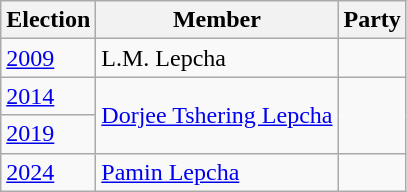<table class="wikitable sortable">
<tr>
<th>Election</th>
<th>Member</th>
<th colspan=2>Party</th>
</tr>
<tr>
<td><a href='#'>2009</a></td>
<td>L.M. Lepcha</td>
<td></td>
</tr>
<tr>
<td><a href='#'>2014</a></td>
<td rowspan=2><a href='#'>Dorjee Tshering Lepcha</a></td>
</tr>
<tr>
<td><a href='#'>2019</a></td>
</tr>
<tr>
<td><a href='#'>2024</a></td>
<td rowspan=2><a href='#'>Pamin Lepcha</a></td>
<td></td>
</tr>
</table>
